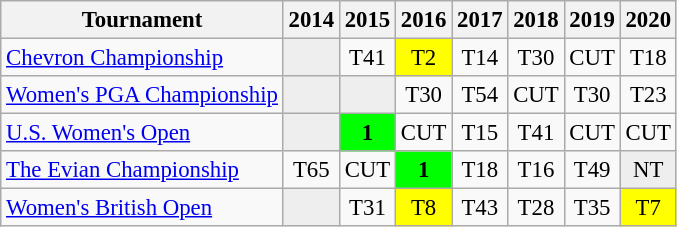<table class="wikitable" style="font-size:95%;text-align:center;">
<tr>
<th>Tournament</th>
<th>2014</th>
<th>2015</th>
<th>2016</th>
<th>2017</th>
<th>2018</th>
<th>2019</th>
<th>2020</th>
</tr>
<tr>
<td align=left><a href='#'>Chevron Championship</a></td>
<td style="background:#eeeeee;"></td>
<td>T41</td>
<td style="background:yellow;">T2</td>
<td>T14</td>
<td>T30</td>
<td>CUT</td>
<td>T18</td>
</tr>
<tr>
<td align=left><a href='#'>Women's PGA Championship</a></td>
<td style="background:#eeeeee;"></td>
<td style="background:#eeeeee;"></td>
<td>T30</td>
<td>T54</td>
<td>CUT</td>
<td>T30</td>
<td>T23</td>
</tr>
<tr>
<td align=left><a href='#'>U.S. Women's Open</a></td>
<td style="background:#eeeeee;"></td>
<td style="background:lime;"><strong>1</strong></td>
<td>CUT</td>
<td>T15</td>
<td>T41</td>
<td>CUT</td>
<td>CUT</td>
</tr>
<tr>
<td align=left><a href='#'>The Evian Championship</a></td>
<td>T65</td>
<td>CUT</td>
<td style="background:lime;"><strong>1</strong></td>
<td>T18</td>
<td>T16</td>
<td>T49</td>
<td style="background:#eeeeee;">NT</td>
</tr>
<tr>
<td align=left><a href='#'>Women's British Open</a></td>
<td style="background:#eeeeee;"></td>
<td>T31</td>
<td style="background:yellow;">T8</td>
<td>T43</td>
<td>T28</td>
<td>T35</td>
<td style="background:yellow;">T7</td>
</tr>
</table>
